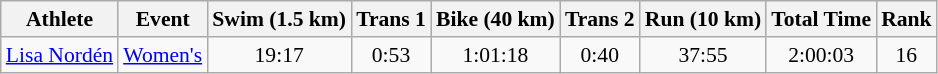<table class="wikitable" style="font-size:90%">
<tr>
<th>Athlete</th>
<th>Event</th>
<th>Swim (1.5 km)</th>
<th>Trans 1</th>
<th>Bike (40 km)</th>
<th>Trans 2</th>
<th>Run (10 km)</th>
<th>Total Time</th>
<th>Rank</th>
</tr>
<tr align=center>
<td align=left><a href='#'>Lisa Nordén</a></td>
<td align=left><a href='#'>Women's</a></td>
<td>19:17</td>
<td>0:53</td>
<td>1:01:18</td>
<td>0:40</td>
<td>37:55</td>
<td>2:00:03</td>
<td>16</td>
</tr>
</table>
